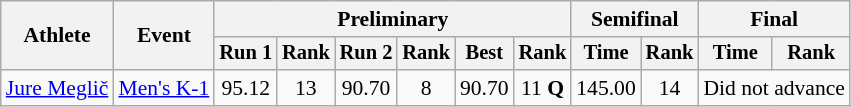<table class="wikitable" style="font-size:90%">
<tr>
<th rowspan=2>Athlete</th>
<th rowspan=2>Event</th>
<th colspan=6>Preliminary</th>
<th colspan=2>Semifinal</th>
<th colspan=2>Final</th>
</tr>
<tr style="font-size:95%">
<th>Run 1</th>
<th>Rank</th>
<th>Run 2</th>
<th>Rank</th>
<th>Best</th>
<th>Rank</th>
<th>Time</th>
<th>Rank</th>
<th>Time</th>
<th>Rank</th>
</tr>
<tr align=center>
<td align=left><a href='#'>Jure Meglič</a></td>
<td align=left><a href='#'>Men's K-1</a></td>
<td>95.12</td>
<td>13</td>
<td>90.70</td>
<td>8</td>
<td>90.70</td>
<td>11 <strong>Q</strong></td>
<td>145.00</td>
<td>14</td>
<td colspan=2>Did not advance</td>
</tr>
</table>
